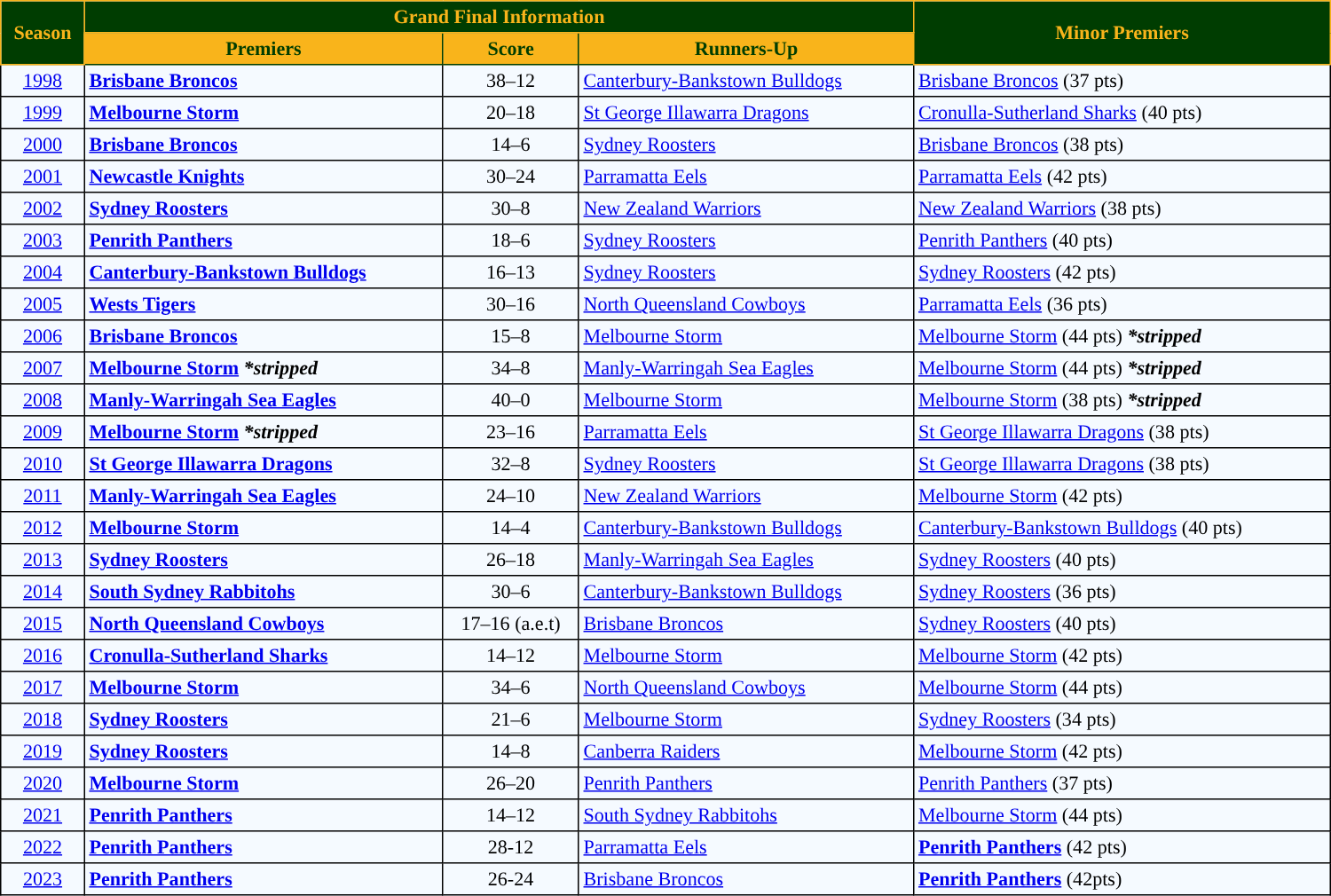<table border="1" cellpadding="3" cellspacing="0" style="border-collapse:collapse; font-size:92%; width:1000px;">
<tr style="background:#003D01;">
<th rowspan=2 style="color:#F9B41B;">Season</th>
<th colspan=3 style="color:#F9B41B;">Grand Final Information</th>
<th rowspan=2 style="color:#F9B41B;">Minor Premiers</th>
</tr>
<tr style="background:#F9B41B;">
<th style="color:#003D01;" "width:250px">Premiers</th>
<th style="color:#003D01;" "width:80px">Score</th>
<th style="color:#003D01;" "width:250px">Runners-Up</th>
</tr>
<tr style="background:#f5faff;">
<td align=center><a href='#'>1998</a></td>
<td> <strong><a href='#'>Brisbane Broncos</a></strong></td>
<td style="text-align:center;">38–12</td>
<td> <a href='#'>Canterbury-Bankstown Bulldogs</a></td>
<td> <a href='#'>Brisbane Broncos</a> (37 pts)</td>
</tr>
<tr style="background:#f5faff;">
<td align=center><a href='#'>1999</a></td>
<td> <strong><a href='#'>Melbourne Storm</a></strong></td>
<td style="text-align:center;">20–18</td>
<td> <a href='#'>St George Illawarra Dragons</a></td>
<td> <a href='#'>Cronulla-Sutherland Sharks</a> (40 pts)</td>
</tr>
<tr style="background:#f5faff;">
<td align=center><a href='#'>2000</a></td>
<td> <strong><a href='#'>Brisbane Broncos</a></strong></td>
<td style="text-align:center;">14–6</td>
<td> <a href='#'>Sydney Roosters</a></td>
<td> <a href='#'>Brisbane Broncos</a> (38 pts)</td>
</tr>
<tr style="background:#f5faff;">
<td align=center><a href='#'>2001</a></td>
<td> <strong><a href='#'>Newcastle Knights</a></strong></td>
<td style="text-align:center;">30–24</td>
<td> <a href='#'>Parramatta Eels</a></td>
<td> <a href='#'>Parramatta Eels</a> (42 pts)</td>
</tr>
<tr style="background:#f5faff;">
<td align=center><a href='#'>2002</a></td>
<td> <strong><a href='#'>Sydney Roosters</a></strong></td>
<td style="text-align:center;">30–8</td>
<td> <a href='#'>New Zealand Warriors</a></td>
<td> <a href='#'>New Zealand Warriors</a> (38 pts)</td>
</tr>
<tr style="background:#f5faff;">
<td align=center><a href='#'>2003</a></td>
<td> <strong><a href='#'>Penrith Panthers</a></strong></td>
<td style="text-align:center;">18–6</td>
<td> <a href='#'>Sydney Roosters</a></td>
<td> <a href='#'>Penrith Panthers</a> (40 pts)</td>
</tr>
<tr style="background:#f5faff;">
<td align=center><a href='#'>2004</a></td>
<td> <strong><a href='#'>Canterbury-Bankstown Bulldogs</a></strong></td>
<td style="text-align:center;">16–13</td>
<td> <a href='#'>Sydney Roosters</a></td>
<td> <a href='#'>Sydney Roosters</a> (42 pts)</td>
</tr>
<tr style="background:#f5faff;">
<td align=center><a href='#'>2005</a></td>
<td> <strong><a href='#'>Wests Tigers</a></strong></td>
<td style="text-align:center;">30–16</td>
<td> <a href='#'>North Queensland Cowboys</a></td>
<td> <a href='#'>Parramatta Eels</a> (36 pts)</td>
</tr>
<tr style="background:#f5faff;">
<td align=center><a href='#'>2006</a></td>
<td> <strong><a href='#'>Brisbane Broncos</a></strong></td>
<td style="text-align:center;">15–8</td>
<td> <a href='#'>Melbourne Storm</a></td>
<td> <a href='#'>Melbourne Storm</a> (44 pts) <strong><em>*stripped</em></strong></td>
</tr>
<tr style="background:#f5faff;">
<td align=center><a href='#'>2007</a></td>
<td> <strong><a href='#'>Melbourne Storm</a></strong> <strong><em>*stripped</em></strong></td>
<td style="text-align:center;">34–8</td>
<td> <a href='#'>Manly-Warringah Sea Eagles</a></td>
<td> <a href='#'>Melbourne Storm</a> (44 pts)  <strong><em>*stripped</em></strong></td>
</tr>
<tr style="background:#f5faff;">
<td align=center><a href='#'>2008</a></td>
<td> <strong><a href='#'>Manly-Warringah Sea Eagles</a></strong></td>
<td style="text-align:center;">40–0</td>
<td> <a href='#'>Melbourne Storm</a></td>
<td> <a href='#'>Melbourne Storm</a> (38 pts) <strong><em>*stripped</em></strong></td>
</tr>
<tr style="background:#f5faff;">
<td align=center><a href='#'>2009</a></td>
<td> <strong><a href='#'>Melbourne Storm</a></strong> <strong><em>*stripped</em></strong></td>
<td style="text-align:center;">23–16</td>
<td> <a href='#'>Parramatta Eels</a></td>
<td> <a href='#'>St George Illawarra Dragons</a> (38 pts)</td>
</tr>
<tr style="background:#f5faff;">
<td align=center><a href='#'>2010</a></td>
<td> <strong><a href='#'>St George Illawarra Dragons</a></strong></td>
<td style="text-align:center;">32–8</td>
<td> <a href='#'>Sydney Roosters</a></td>
<td> <a href='#'>St George Illawarra Dragons</a> (38 pts)</td>
</tr>
<tr style="background:#f5faff;">
<td align=center><a href='#'>2011</a></td>
<td> <strong><a href='#'>Manly-Warringah Sea Eagles</a></strong></td>
<td style="text-align:center;">24–10</td>
<td> <a href='#'>New Zealand Warriors</a></td>
<td> <a href='#'>Melbourne Storm</a> (42 pts)</td>
</tr>
<tr style="background:#f5faff;">
<td align=center><a href='#'>2012</a></td>
<td> <strong><a href='#'>Melbourne Storm</a></strong></td>
<td style="text-align:center;">14–4</td>
<td> <a href='#'>Canterbury-Bankstown Bulldogs</a></td>
<td> <a href='#'>Canterbury-Bankstown Bulldogs</a> (40 pts)</td>
</tr>
<tr style="background:#f5faff;">
<td align=center><a href='#'>2013</a></td>
<td> <strong><a href='#'>Sydney Roosters</a></strong></td>
<td style="text-align:center;">26–18</td>
<td> <a href='#'>Manly-Warringah Sea Eagles</a></td>
<td> <a href='#'>Sydney Roosters</a> (40 pts)</td>
</tr>
<tr style="background:#f5faff;">
<td align=center><a href='#'>2014</a></td>
<td> <strong><a href='#'>South Sydney Rabbitohs</a></strong></td>
<td style="text-align:center;">30–6</td>
<td> <a href='#'>Canterbury-Bankstown Bulldogs</a></td>
<td> <a href='#'>Sydney Roosters</a> (36 pts)</td>
</tr>
<tr style="background:#f5faff;">
<td align=center><a href='#'>2015</a></td>
<td> <strong><a href='#'>North Queensland Cowboys</a></strong></td>
<td style="text-align:center;">17–16 (a.e.t)</td>
<td> <a href='#'>Brisbane Broncos</a></td>
<td> <a href='#'>Sydney Roosters</a> (40 pts)</td>
</tr>
<tr style="background:#f5faff;">
<td align=center><a href='#'>2016</a></td>
<td> <strong><a href='#'>Cronulla-Sutherland Sharks</a></strong></td>
<td style="text-align:center;">14–12</td>
<td> <a href='#'>Melbourne Storm</a></td>
<td> <a href='#'>Melbourne Storm</a> (42 pts)</td>
</tr>
<tr style="background:#f5faff;">
<td align=center><a href='#'>2017</a></td>
<td> <strong><a href='#'>Melbourne Storm</a></strong></td>
<td style="text-align:center;">34–6</td>
<td> <a href='#'>North Queensland Cowboys</a></td>
<td> <a href='#'>Melbourne Storm</a> (44 pts)</td>
</tr>
<tr style="background:#f5faff;">
<td align=center><a href='#'>2018</a></td>
<td> <strong><a href='#'>Sydney Roosters</a></strong></td>
<td style="text-align:center;">21–6</td>
<td> <a href='#'>Melbourne Storm</a></td>
<td> <a href='#'>Sydney Roosters</a> (34 pts)</td>
</tr>
<tr style="background:#f5faff;">
<td align=center><a href='#'>2019</a></td>
<td> <strong><a href='#'>Sydney Roosters</a></strong></td>
<td style="text-align:center;">14–8</td>
<td> <a href='#'>Canberra Raiders</a></td>
<td> <a href='#'>Melbourne Storm</a> (42 pts)</td>
</tr>
<tr style="background:#f5faff;">
<td align=center><a href='#'>2020</a></td>
<td> <strong><a href='#'>Melbourne Storm</a></strong></td>
<td style="text-align:center;">26–20</td>
<td> <a href='#'>Penrith Panthers</a></td>
<td> <a href='#'>Penrith Panthers</a> (37 pts)</td>
</tr>
<tr style="background:#f5faff;">
<td align=center><a href='#'>2021</a></td>
<td> <strong><a href='#'>Penrith Panthers</a></strong></td>
<td style="text-align:center;">14–12</td>
<td> <a href='#'>South Sydney Rabbitohs</a></td>
<td> <a href='#'>Melbourne Storm</a> (44 pts)</td>
</tr>
<tr style="background:#f5faff">
<td align=center><a href='#'>2022</a></td>
<td> <strong><a href='#'>Penrith Panthers</a></strong></td>
<td style="text-align:center;">28-12</td>
<td> <a href='#'>Parramatta Eels</a></td>
<td> <strong><a href='#'>Penrith Panthers</a></strong> (42 pts)</td>
</tr>
<tr style="background:#f5faff">
<td align=center><a href='#'>2023</a></td>
<td> <strong><a href='#'>Penrith Panthers</a></strong></td>
<td style="text-align:center;">26-24</td>
<td> <a href='#'>Brisbane Broncos</a></td>
<td> <strong><a href='#'>Penrith Panthers</a></strong> (42pts)</td>
</tr>
</table>
